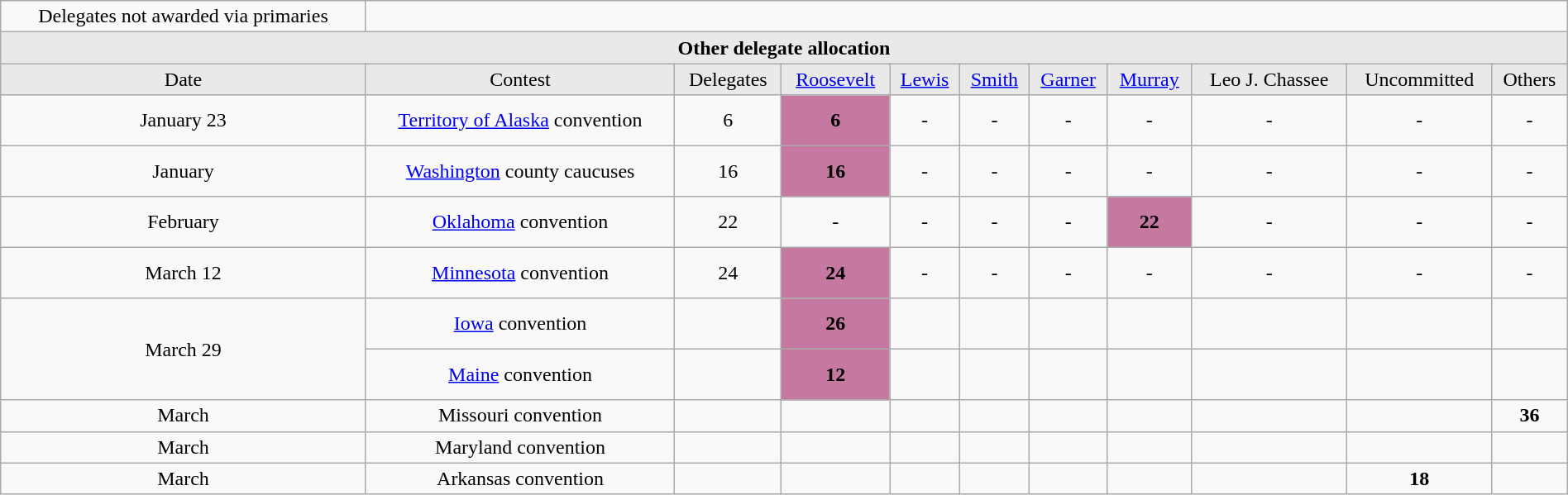<table class= "wikitable mw-collapsible mw-collapsed" style="text-align:center; width:100%;">
<tr>
<td>Delegates not awarded via primaries</td>
</tr>
<tr>
<td colspan= 11 style="text-align:center; background:#e9e9e9;"><strong>Other delegate allocation</strong></td>
</tr>
<tr style="text-align:center; background:#e9e9e9;">
<td>Date</td>
<td>Contest</td>
<td>Delegates</td>
<td align="center"><a href='#'>Roosevelt</a></td>
<td align="center"><a href='#'>Lewis</a></td>
<td align="center"><a href='#'>Smith</a></td>
<td align="center"><a href='#'>Garner</a></td>
<td align="center"><a href='#'>Murray</a></td>
<td align="center">Leo J. Chassee</td>
<td align="center">Uncommitted</td>
<td align="center">Others</td>
</tr>
<tr>
<td>January 23</td>
<td><a href='#'>Territory of Alaska</a> convention</td>
<td>6</td>
<td style="padding:11px 8px; background:#c579a0;"><strong>6</strong></td>
<td>-</td>
<td>-</td>
<td>-</td>
<td>-</td>
<td>-</td>
<td>-</td>
<td>-</td>
</tr>
<tr>
<td>January</td>
<td><a href='#'>Washington</a> county caucuses</td>
<td>16</td>
<td style="padding:11px 8px; background:#c579a0;"><strong>16</strong></td>
<td>-</td>
<td>-</td>
<td>-</td>
<td>-</td>
<td>-</td>
<td>-</td>
<td>-</td>
</tr>
<tr>
<td>February</td>
<td><a href='#'>Oklahoma</a> convention</td>
<td>22</td>
<td>-</td>
<td>-</td>
<td>-</td>
<td>-</td>
<td style="padding:11px 8px; background:#c579a0;"><strong>22</strong></td>
<td>-</td>
<td>-</td>
<td>-</td>
</tr>
<tr>
<td>March 12</td>
<td><a href='#'>Minnesota</a> convention</td>
<td>24</td>
<td style="padding:11px 8px; background:#c579a0;"><strong>24</strong></td>
<td>-</td>
<td>-</td>
<td>-</td>
<td>-</td>
<td>-</td>
<td>-</td>
<td>-</td>
</tr>
<tr>
<td rowspan=2>March 29</td>
<td><a href='#'>Iowa</a> convention</td>
<td></td>
<td style="padding:11px 8px; background:#c579a0;"><strong>26</strong></td>
<td></td>
<td></td>
<td></td>
<td></td>
<td></td>
<td></td>
<td></td>
</tr>
<tr>
<td><a href='#'>Maine</a> convention</td>
<td></td>
<td style="padding:11px 8px; background:#c579a0;"><strong>12</strong></td>
<td></td>
<td></td>
<td></td>
<td></td>
<td></td>
<td></td>
<td></td>
</tr>
<tr>
<td>March</td>
<td>Missouri convention</td>
<td></td>
<td></td>
<td></td>
<td></td>
<td></td>
<td></td>
<td></td>
<td></td>
<td><strong>36</strong></td>
</tr>
<tr>
<td>March</td>
<td>Maryland convention</td>
<td></td>
<td></td>
<td></td>
<td></td>
<td></td>
<td></td>
<td></td>
<td></td>
<td></td>
</tr>
<tr>
<td>March</td>
<td>Arkansas convention</td>
<td></td>
<td></td>
<td></td>
<td></td>
<td></td>
<td></td>
<td></td>
<td><strong>18</strong></td>
<td></td>
</tr>
</table>
